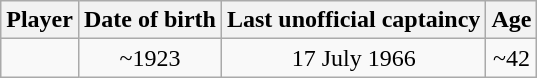<table class="wikitable" style="text-align: center;">
<tr>
<th>Player</th>
<th>Date of birth</th>
<th>Last unofficial captaincy</th>
<th>Age</th>
</tr>
<tr>
<td style="text-align:left;"><strong></strong></td>
<td>~1923</td>
<td>17 July 1966</td>
<td>~42</td>
</tr>
</table>
